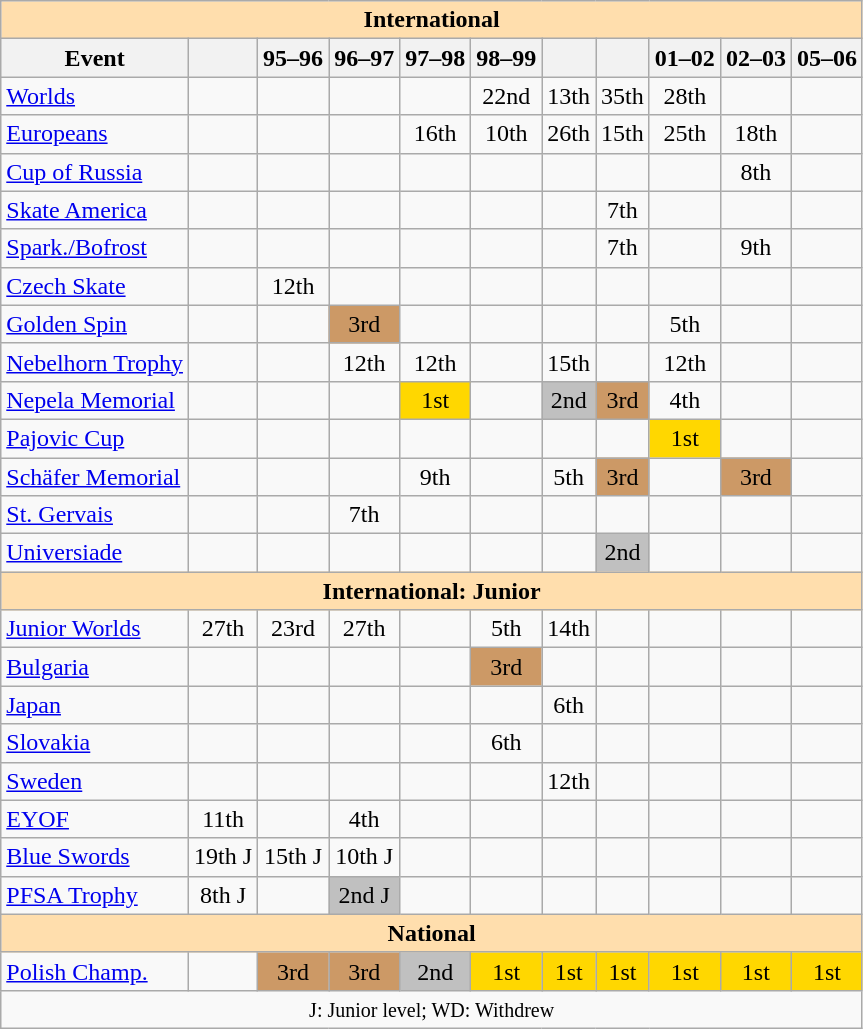<table class="wikitable" style="text-align:center">
<tr>
<th style="background-color: #ffdead; " colspan=11 align=center>International</th>
</tr>
<tr>
<th>Event</th>
<th></th>
<th>95–96</th>
<th>96–97</th>
<th>97–98</th>
<th>98–99</th>
<th></th>
<th></th>
<th>01–02</th>
<th>02–03</th>
<th>05–06</th>
</tr>
<tr>
<td align=left><a href='#'>Worlds</a></td>
<td></td>
<td></td>
<td></td>
<td></td>
<td>22nd</td>
<td>13th</td>
<td>35th</td>
<td>28th</td>
<td></td>
<td></td>
</tr>
<tr>
<td align=left><a href='#'>Europeans</a></td>
<td></td>
<td></td>
<td></td>
<td>16th</td>
<td>10th</td>
<td>26th</td>
<td>15th</td>
<td>25th</td>
<td>18th</td>
<td></td>
</tr>
<tr>
<td align=left> <a href='#'>Cup of Russia</a></td>
<td></td>
<td></td>
<td></td>
<td></td>
<td></td>
<td></td>
<td></td>
<td></td>
<td>8th</td>
<td></td>
</tr>
<tr>
<td align=left> <a href='#'>Skate America</a></td>
<td></td>
<td></td>
<td></td>
<td></td>
<td></td>
<td></td>
<td>7th</td>
<td></td>
<td></td>
<td></td>
</tr>
<tr>
<td align=left> <a href='#'>Spark./Bofrost</a></td>
<td></td>
<td></td>
<td></td>
<td></td>
<td></td>
<td></td>
<td>7th</td>
<td></td>
<td>9th</td>
<td></td>
</tr>
<tr>
<td align=left><a href='#'>Czech Skate</a></td>
<td></td>
<td>12th</td>
<td></td>
<td></td>
<td></td>
<td></td>
<td></td>
<td></td>
<td></td>
<td></td>
</tr>
<tr>
<td align=left><a href='#'>Golden Spin</a></td>
<td></td>
<td></td>
<td bgcolor=cc9966>3rd</td>
<td></td>
<td></td>
<td></td>
<td></td>
<td>5th</td>
<td></td>
<td></td>
</tr>
<tr>
<td align=left><a href='#'>Nebelhorn Trophy</a></td>
<td></td>
<td></td>
<td>12th</td>
<td>12th</td>
<td></td>
<td>15th</td>
<td></td>
<td>12th</td>
<td></td>
<td></td>
</tr>
<tr>
<td align=left><a href='#'>Nepela Memorial</a></td>
<td></td>
<td></td>
<td></td>
<td bgcolor=gold>1st</td>
<td></td>
<td bgcolor=silver>2nd</td>
<td bgcolor=cc9966>3rd</td>
<td>4th</td>
<td></td>
<td></td>
</tr>
<tr>
<td align=left><a href='#'>Pajovic Cup</a></td>
<td></td>
<td></td>
<td></td>
<td></td>
<td></td>
<td></td>
<td></td>
<td bgcolor=gold>1st</td>
<td></td>
<td></td>
</tr>
<tr>
<td align=left><a href='#'>Schäfer Memorial</a></td>
<td></td>
<td></td>
<td></td>
<td>9th</td>
<td></td>
<td>5th</td>
<td bgcolor=cc9966>3rd</td>
<td></td>
<td bgcolor=cc9966>3rd</td>
<td></td>
</tr>
<tr>
<td align=left><a href='#'>St. Gervais</a></td>
<td></td>
<td></td>
<td>7th</td>
<td></td>
<td></td>
<td></td>
<td></td>
<td></td>
<td></td>
<td></td>
</tr>
<tr>
<td align=left><a href='#'>Universiade</a></td>
<td></td>
<td></td>
<td></td>
<td></td>
<td></td>
<td></td>
<td bgcolor=silver>2nd</td>
<td></td>
<td></td>
<td></td>
</tr>
<tr>
<th style="background-color: #ffdead; " colspan=11 align=center>International: Junior</th>
</tr>
<tr>
<td align=left><a href='#'>Junior Worlds</a></td>
<td>27th</td>
<td>23rd</td>
<td>27th</td>
<td></td>
<td>5th</td>
<td>14th</td>
<td></td>
<td></td>
<td></td>
<td></td>
</tr>
<tr>
<td align=left> <a href='#'>Bulgaria</a></td>
<td></td>
<td></td>
<td></td>
<td></td>
<td bgcolor=cc9966>3rd</td>
<td></td>
<td></td>
<td></td>
<td></td>
<td></td>
</tr>
<tr>
<td align=left> <a href='#'>Japan</a></td>
<td></td>
<td></td>
<td></td>
<td></td>
<td></td>
<td>6th</td>
<td></td>
<td></td>
<td></td>
<td></td>
</tr>
<tr>
<td align=left> <a href='#'>Slovakia</a></td>
<td></td>
<td></td>
<td></td>
<td></td>
<td>6th</td>
<td></td>
<td></td>
<td></td>
<td></td>
<td></td>
</tr>
<tr>
<td align=left> <a href='#'>Sweden</a></td>
<td></td>
<td></td>
<td></td>
<td></td>
<td></td>
<td>12th</td>
<td></td>
<td></td>
<td></td>
<td></td>
</tr>
<tr>
<td align=left><a href='#'>EYOF</a></td>
<td>11th</td>
<td></td>
<td>4th</td>
<td></td>
<td></td>
<td></td>
<td></td>
<td></td>
<td></td>
<td></td>
</tr>
<tr>
<td align=left><a href='#'>Blue Swords</a></td>
<td>19th J</td>
<td>15th J</td>
<td>10th J</td>
<td></td>
<td></td>
<td></td>
<td></td>
<td></td>
<td></td>
<td></td>
</tr>
<tr>
<td align=left><a href='#'>PFSA Trophy</a></td>
<td>8th J</td>
<td></td>
<td bgcolor=silver>2nd J</td>
<td></td>
<td></td>
<td></td>
<td></td>
<td></td>
<td></td>
<td></td>
</tr>
<tr>
<th style="background-color: #ffdead; " colspan=11 align=center>National</th>
</tr>
<tr>
<td align=left><a href='#'>Polish Champ.</a></td>
<td></td>
<td bgcolor=cc9966>3rd</td>
<td bgcolor=cc9966>3rd</td>
<td bgcolor=silver>2nd</td>
<td bgcolor=gold>1st</td>
<td bgcolor=gold>1st</td>
<td bgcolor=gold>1st</td>
<td bgcolor=gold>1st</td>
<td bgcolor=gold>1st</td>
<td bgcolor=gold>1st</td>
</tr>
<tr>
<td colspan=11 align=center><small> J: Junior level; WD: Withdrew </small></td>
</tr>
</table>
